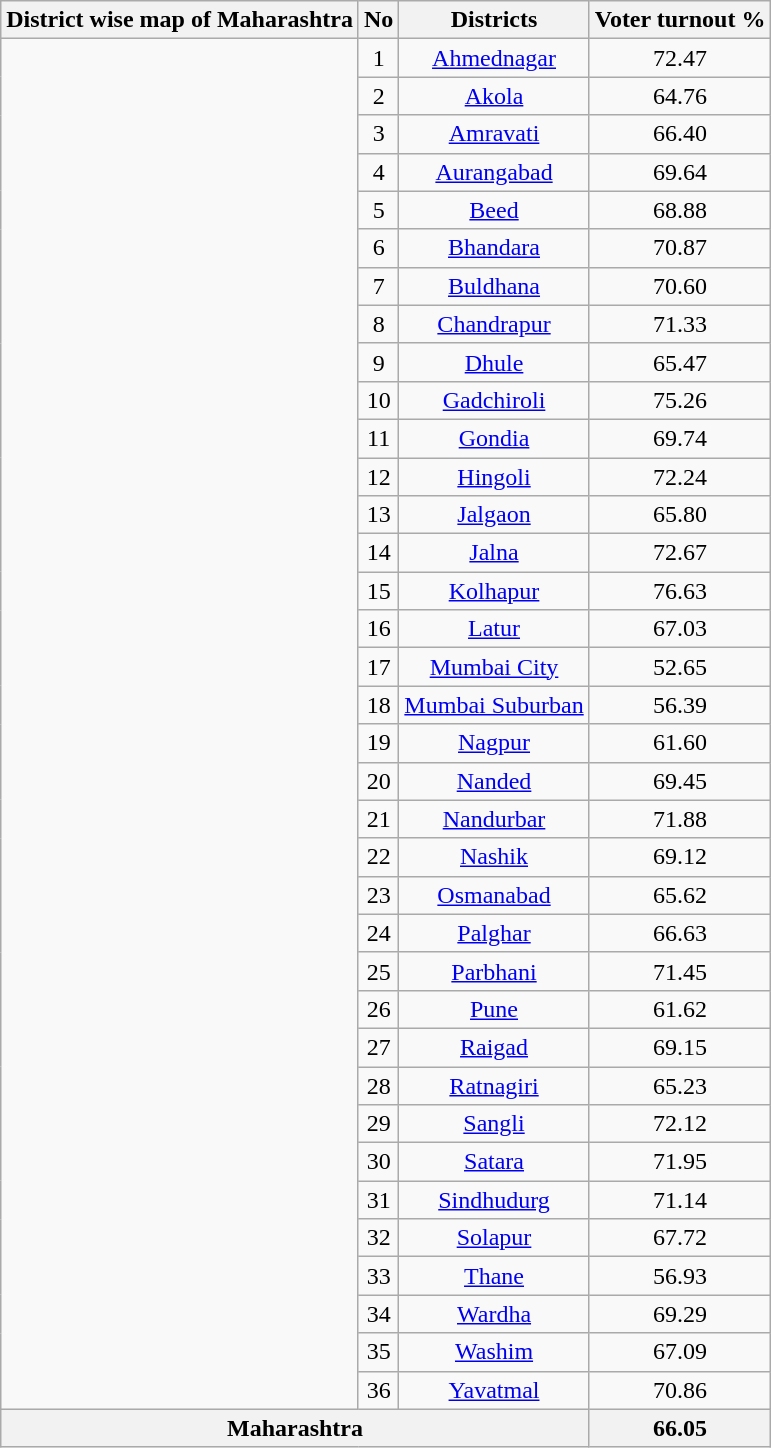<table class="wikitable sortable" style="text-align:center">
<tr>
<th>District wise map of Maharashtra</th>
<th>No</th>
<th>Districts</th>
<th>Voter turnout %</th>
</tr>
<tr>
<td rowspan ="36"></td>
<td>1</td>
<td><a href='#'>Ahmednagar</a></td>
<td>72.47</td>
</tr>
<tr>
<td>2</td>
<td><a href='#'>Akola</a></td>
<td>64.76</td>
</tr>
<tr>
<td>3</td>
<td><a href='#'>Amravati</a></td>
<td>66.40</td>
</tr>
<tr>
<td>4</td>
<td><a href='#'>Aurangabad</a></td>
<td>69.64</td>
</tr>
<tr>
<td>5</td>
<td><a href='#'>Beed</a></td>
<td>68.88</td>
</tr>
<tr>
<td>6</td>
<td><a href='#'>Bhandara</a></td>
<td>70.87</td>
</tr>
<tr>
<td>7</td>
<td><a href='#'>Buldhana</a></td>
<td>70.60</td>
</tr>
<tr>
<td>8</td>
<td><a href='#'>Chandrapur</a></td>
<td>71.33</td>
</tr>
<tr>
<td>9</td>
<td><a href='#'>Dhule</a></td>
<td>65.47</td>
</tr>
<tr>
<td>10</td>
<td><a href='#'>Gadchiroli</a></td>
<td>75.26</td>
</tr>
<tr>
<td>11</td>
<td><a href='#'>Gondia</a></td>
<td>69.74</td>
</tr>
<tr>
<td>12</td>
<td><a href='#'>Hingoli</a></td>
<td>72.24</td>
</tr>
<tr>
<td>13</td>
<td><a href='#'>Jalgaon</a></td>
<td>65.80</td>
</tr>
<tr>
<td>14</td>
<td><a href='#'>Jalna</a></td>
<td>72.67</td>
</tr>
<tr>
<td>15</td>
<td><a href='#'>Kolhapur</a></td>
<td>76.63</td>
</tr>
<tr>
<td>16</td>
<td><a href='#'>Latur</a></td>
<td>67.03</td>
</tr>
<tr>
<td>17</td>
<td><a href='#'>Mumbai City</a></td>
<td>52.65</td>
</tr>
<tr>
<td>18</td>
<td><a href='#'>Mumbai Suburban</a></td>
<td>56.39</td>
</tr>
<tr>
<td>19</td>
<td><a href='#'>Nagpur</a></td>
<td>61.60</td>
</tr>
<tr>
<td>20</td>
<td><a href='#'>Nanded</a></td>
<td>69.45</td>
</tr>
<tr>
<td>21</td>
<td><a href='#'>Nandurbar</a></td>
<td>71.88</td>
</tr>
<tr>
<td>22</td>
<td><a href='#'>Nashik</a></td>
<td>69.12</td>
</tr>
<tr>
<td>23</td>
<td><a href='#'>Osmanabad</a></td>
<td>65.62</td>
</tr>
<tr>
<td>24</td>
<td><a href='#'>Palghar</a></td>
<td>66.63</td>
</tr>
<tr>
<td>25</td>
<td><a href='#'>Parbhani</a></td>
<td>71.45</td>
</tr>
<tr>
<td>26</td>
<td><a href='#'>Pune</a></td>
<td>61.62</td>
</tr>
<tr>
<td>27</td>
<td><a href='#'>Raigad</a></td>
<td>69.15</td>
</tr>
<tr>
<td>28</td>
<td><a href='#'>Ratnagiri</a></td>
<td>65.23</td>
</tr>
<tr>
<td>29</td>
<td><a href='#'>Sangli</a></td>
<td>72.12</td>
</tr>
<tr>
<td>30</td>
<td><a href='#'>Satara</a></td>
<td>71.95</td>
</tr>
<tr>
<td>31</td>
<td><a href='#'>Sindhudurg</a></td>
<td>71.14</td>
</tr>
<tr>
<td>32</td>
<td><a href='#'>Solapur</a></td>
<td>67.72</td>
</tr>
<tr>
<td>33</td>
<td><a href='#'>Thane</a></td>
<td>56.93</td>
</tr>
<tr>
<td>34</td>
<td><a href='#'>Wardha</a></td>
<td>69.29</td>
</tr>
<tr>
<td>35</td>
<td><a href='#'>Washim</a></td>
<td>67.09</td>
</tr>
<tr>
<td>36</td>
<td [><a href='#'>Yavatmal</a></td>
<td>70.86</td>
</tr>
<tr>
<th colspan ="3"><strong>Maharashtra</strong></th>
<th>66.05</th>
</tr>
</table>
